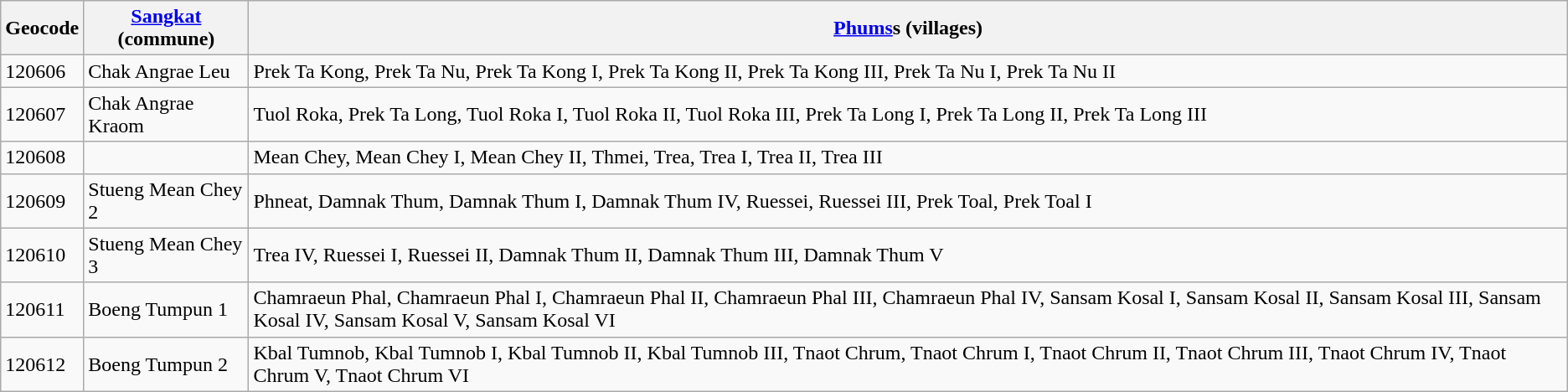<table class="wikitable">
<tr>
<th>Geocode</th>
<th><a href='#'>Sangkat</a> (commune)</th>
<th><a href='#'>Phums</a>s (villages)</th>
</tr>
<tr>
<td>120606</td>
<td>Chak Angrae Leu</td>
<td>Prek Ta Kong, Prek Ta Nu, Prek Ta Kong I, Prek Ta Kong II, Prek Ta Kong III, Prek Ta Nu I, Prek Ta Nu II</td>
</tr>
<tr>
<td>120607</td>
<td>Chak Angrae Kraom</td>
<td>Tuol Roka, Prek Ta Long, Tuol Roka I, Tuol Roka II, Tuol Roka III, Prek Ta Long I, Prek Ta Long II, Prek Ta Long III</td>
</tr>
<tr>
<td>120608</td>
<td></td>
<td>Mean Chey, Mean Chey I, Mean Chey II, Thmei, Trea, Trea I, Trea II, Trea III</td>
</tr>
<tr>
<td>120609</td>
<td>Stueng Mean Chey 2</td>
<td>Phneat, Damnak Thum, Damnak Thum I, Damnak Thum IV, Ruessei, Ruessei III, Prek Toal, Prek Toal I</td>
</tr>
<tr>
<td>120610</td>
<td>Stueng Mean Chey 3</td>
<td>Trea IV, Ruessei I, Ruessei II, Damnak Thum II, Damnak Thum III, Damnak Thum V</td>
</tr>
<tr>
<td>120611</td>
<td>Boeng Tumpun 1</td>
<td>Chamraeun Phal, Chamraeun Phal I, Chamraeun Phal II, Chamraeun Phal III, Chamraeun Phal IV, Sansam Kosal I, Sansam Kosal II, Sansam Kosal III, Sansam Kosal IV, Sansam Kosal V, Sansam Kosal VI</td>
</tr>
<tr>
<td>120612</td>
<td>Boeng Tumpun 2</td>
<td>Kbal Tumnob, Kbal Tumnob I, Kbal Tumnob II, Kbal Tumnob III, Tnaot Chrum, Tnaot Chrum I, Tnaot Chrum II, Tnaot Chrum III, Tnaot Chrum IV, Tnaot Chrum V, Tnaot Chrum VI</td>
</tr>
</table>
